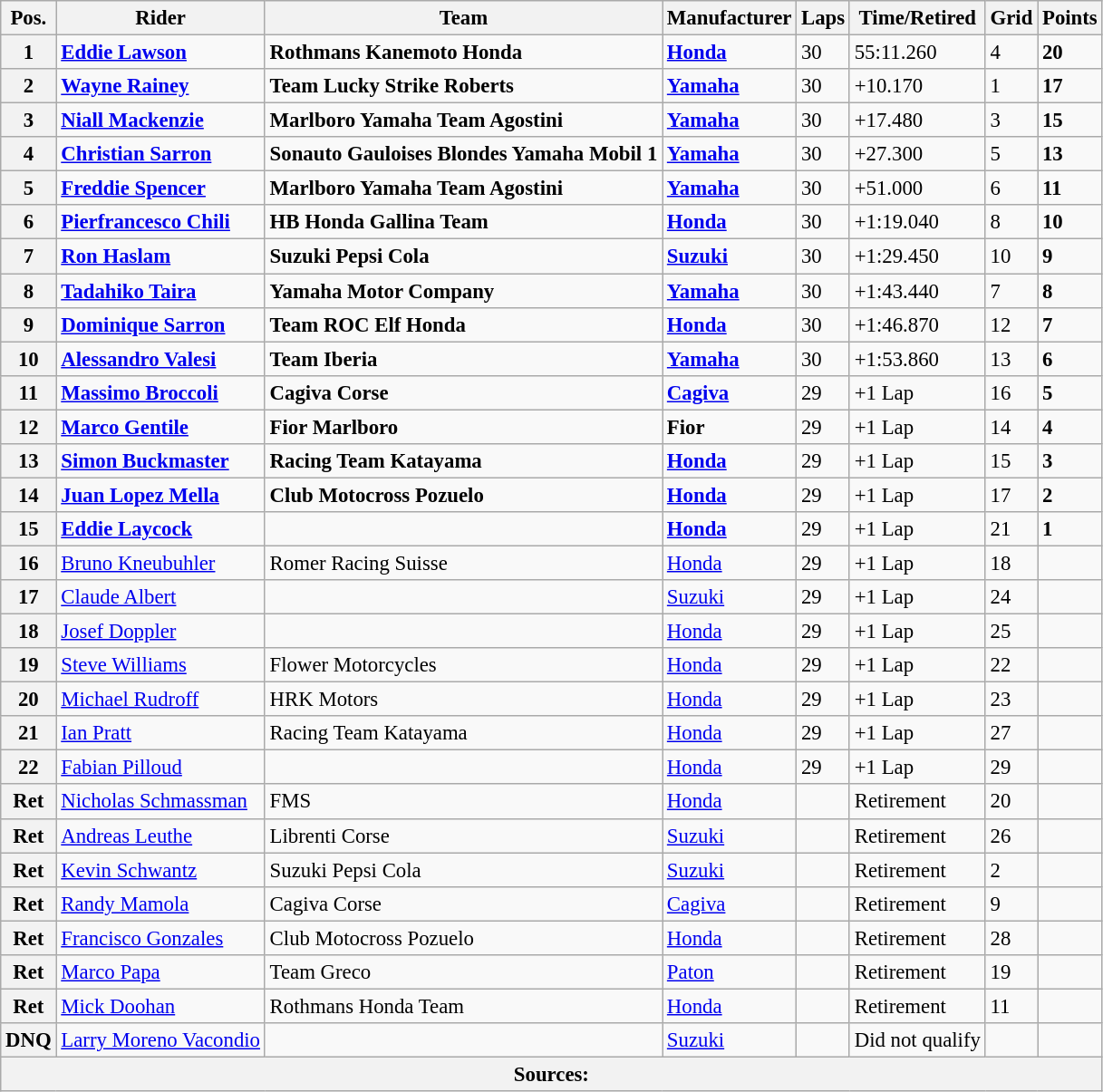<table class="wikitable" style="font-size: 95%;">
<tr>
<th>Pos.</th>
<th>Rider</th>
<th>Team</th>
<th>Manufacturer</th>
<th>Laps</th>
<th>Time/Retired</th>
<th>Grid</th>
<th>Points</th>
</tr>
<tr>
<th>1</th>
<td> <strong><a href='#'>Eddie Lawson</a></strong></td>
<td><strong>Rothmans Kanemoto Honda</strong></td>
<td><strong><a href='#'>Honda</a></strong></td>
<td>30</td>
<td>55:11.260</td>
<td>4</td>
<td><strong>20</strong></td>
</tr>
<tr>
<th>2</th>
<td> <strong><a href='#'>Wayne Rainey</a></strong></td>
<td><strong>Team Lucky Strike Roberts</strong></td>
<td><strong><a href='#'>Yamaha</a></strong></td>
<td>30</td>
<td>+10.170</td>
<td>1</td>
<td><strong>17</strong></td>
</tr>
<tr>
<th>3</th>
<td> <strong><a href='#'>Niall Mackenzie</a></strong></td>
<td><strong>Marlboro Yamaha Team Agostini</strong></td>
<td><strong><a href='#'>Yamaha</a></strong></td>
<td>30</td>
<td>+17.480</td>
<td>3</td>
<td><strong>15</strong></td>
</tr>
<tr>
<th>4</th>
<td> <strong><a href='#'>Christian Sarron</a></strong></td>
<td><strong>Sonauto Gauloises Blondes Yamaha Mobil 1</strong></td>
<td><strong><a href='#'>Yamaha</a></strong></td>
<td>30</td>
<td>+27.300</td>
<td>5</td>
<td><strong>13</strong></td>
</tr>
<tr>
<th>5</th>
<td> <strong><a href='#'>Freddie Spencer</a></strong></td>
<td><strong>Marlboro Yamaha Team Agostini</strong></td>
<td><strong><a href='#'>Yamaha</a></strong></td>
<td>30</td>
<td>+51.000</td>
<td>6</td>
<td><strong>11</strong></td>
</tr>
<tr>
<th>6</th>
<td> <strong><a href='#'>Pierfrancesco Chili</a></strong></td>
<td><strong>HB Honda Gallina Team</strong></td>
<td><strong><a href='#'>Honda</a></strong></td>
<td>30</td>
<td>+1:19.040</td>
<td>8</td>
<td><strong>10</strong></td>
</tr>
<tr>
<th>7</th>
<td> <strong><a href='#'>Ron Haslam</a></strong></td>
<td><strong>Suzuki Pepsi Cola</strong></td>
<td><strong><a href='#'>Suzuki</a></strong></td>
<td>30</td>
<td>+1:29.450</td>
<td>10</td>
<td><strong>9</strong></td>
</tr>
<tr>
<th>8</th>
<td> <strong><a href='#'>Tadahiko Taira</a></strong></td>
<td><strong>Yamaha Motor Company</strong></td>
<td><strong><a href='#'>Yamaha</a></strong></td>
<td>30</td>
<td>+1:43.440</td>
<td>7</td>
<td><strong>8</strong></td>
</tr>
<tr>
<th>9</th>
<td> <strong><a href='#'>Dominique Sarron</a></strong></td>
<td><strong>Team ROC Elf Honda</strong></td>
<td><strong><a href='#'>Honda</a></strong></td>
<td>30</td>
<td>+1:46.870</td>
<td>12</td>
<td><strong>7</strong></td>
</tr>
<tr>
<th>10</th>
<td> <strong><a href='#'>Alessandro Valesi</a></strong></td>
<td><strong>Team Iberia</strong></td>
<td><strong><a href='#'>Yamaha</a></strong></td>
<td>30</td>
<td>+1:53.860</td>
<td>13</td>
<td><strong>6</strong></td>
</tr>
<tr>
<th>11</th>
<td> <strong><a href='#'>Massimo Broccoli</a></strong></td>
<td><strong>Cagiva Corse</strong></td>
<td><strong><a href='#'>Cagiva</a></strong></td>
<td>29</td>
<td>+1 Lap</td>
<td>16</td>
<td><strong>5</strong></td>
</tr>
<tr>
<th>12</th>
<td> <strong><a href='#'>Marco Gentile</a></strong></td>
<td><strong>Fior Marlboro</strong></td>
<td><strong>Fior</strong></td>
<td>29</td>
<td>+1 Lap</td>
<td>14</td>
<td><strong>4</strong></td>
</tr>
<tr>
<th>13</th>
<td> <strong><a href='#'>Simon Buckmaster</a></strong></td>
<td><strong>Racing Team Katayama</strong></td>
<td><strong><a href='#'>Honda</a></strong></td>
<td>29</td>
<td>+1 Lap</td>
<td>15</td>
<td><strong>3</strong></td>
</tr>
<tr>
<th>14</th>
<td> <strong><a href='#'>Juan Lopez Mella</a></strong></td>
<td><strong>Club Motocross Pozuelo</strong></td>
<td><strong><a href='#'>Honda</a></strong></td>
<td>29</td>
<td>+1 Lap</td>
<td>17</td>
<td><strong>2</strong></td>
</tr>
<tr>
<th>15</th>
<td> <strong><a href='#'>Eddie Laycock</a></strong></td>
<td></td>
<td><strong><a href='#'>Honda</a></strong></td>
<td>29</td>
<td>+1 Lap</td>
<td>21</td>
<td><strong>1</strong></td>
</tr>
<tr>
<th>16</th>
<td> <a href='#'>Bruno Kneubuhler</a></td>
<td>Romer Racing Suisse</td>
<td><a href='#'>Honda</a></td>
<td>29</td>
<td>+1 Lap</td>
<td>18</td>
<td></td>
</tr>
<tr>
<th>17</th>
<td> <a href='#'>Claude Albert</a></td>
<td></td>
<td><a href='#'>Suzuki</a></td>
<td>29</td>
<td>+1 Lap</td>
<td>24</td>
<td></td>
</tr>
<tr>
<th>18</th>
<td> <a href='#'>Josef Doppler</a></td>
<td></td>
<td><a href='#'>Honda</a></td>
<td>29</td>
<td>+1 Lap</td>
<td>25</td>
<td></td>
</tr>
<tr>
<th>19</th>
<td> <a href='#'>Steve Williams</a></td>
<td>Flower Motorcycles</td>
<td><a href='#'>Honda</a></td>
<td>29</td>
<td>+1 Lap</td>
<td>22</td>
<td></td>
</tr>
<tr>
<th>20</th>
<td> <a href='#'>Michael Rudroff</a></td>
<td>HRK Motors</td>
<td><a href='#'>Honda</a></td>
<td>29</td>
<td>+1 Lap</td>
<td>23</td>
<td></td>
</tr>
<tr>
<th>21</th>
<td> <a href='#'>Ian Pratt</a></td>
<td>Racing Team Katayama</td>
<td><a href='#'>Honda</a></td>
<td>29</td>
<td>+1 Lap</td>
<td>27</td>
<td></td>
</tr>
<tr>
<th>22</th>
<td> <a href='#'>Fabian Pilloud</a></td>
<td></td>
<td><a href='#'>Honda</a></td>
<td>29</td>
<td>+1 Lap</td>
<td>29</td>
<td></td>
</tr>
<tr>
<th>Ret</th>
<td> <a href='#'>Nicholas Schmassman</a></td>
<td>FMS</td>
<td><a href='#'>Honda</a></td>
<td></td>
<td>Retirement</td>
<td>20</td>
<td></td>
</tr>
<tr>
<th>Ret</th>
<td> <a href='#'>Andreas Leuthe</a></td>
<td>Librenti Corse</td>
<td><a href='#'>Suzuki</a></td>
<td></td>
<td>Retirement</td>
<td>26</td>
<td></td>
</tr>
<tr>
<th>Ret</th>
<td> <a href='#'>Kevin Schwantz</a></td>
<td>Suzuki Pepsi Cola</td>
<td><a href='#'>Suzuki</a></td>
<td></td>
<td>Retirement</td>
<td>2</td>
<td></td>
</tr>
<tr>
<th>Ret</th>
<td> <a href='#'>Randy Mamola</a></td>
<td>Cagiva Corse</td>
<td><a href='#'>Cagiva</a></td>
<td></td>
<td>Retirement</td>
<td>9</td>
<td></td>
</tr>
<tr>
<th>Ret</th>
<td> <a href='#'>Francisco Gonzales</a></td>
<td>Club Motocross Pozuelo</td>
<td><a href='#'>Honda</a></td>
<td></td>
<td>Retirement</td>
<td>28</td>
<td></td>
</tr>
<tr>
<th>Ret</th>
<td> <a href='#'>Marco Papa</a></td>
<td>Team Greco</td>
<td><a href='#'>Paton</a></td>
<td></td>
<td>Retirement</td>
<td>19</td>
<td></td>
</tr>
<tr>
<th>Ret</th>
<td> <a href='#'>Mick Doohan</a></td>
<td>Rothmans Honda Team</td>
<td><a href='#'>Honda</a></td>
<td></td>
<td>Retirement</td>
<td>11</td>
<td></td>
</tr>
<tr>
<th>DNQ</th>
<td> <a href='#'>Larry Moreno Vacondio</a></td>
<td></td>
<td><a href='#'>Suzuki</a></td>
<td></td>
<td>Did not qualify</td>
<td></td>
<td></td>
</tr>
<tr>
<th colspan="10">Sources: </th>
</tr>
</table>
